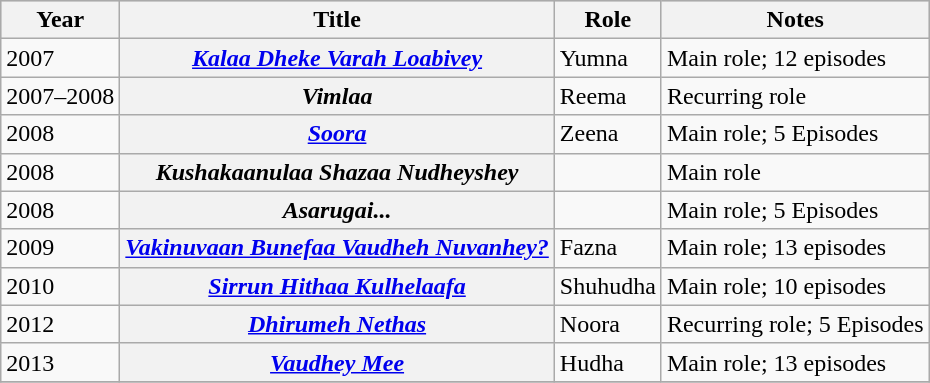<table class="wikitable sortable plainrowheaders">
<tr style="background:#ccc; text-align:center;">
<th scope="col">Year</th>
<th scope="col">Title</th>
<th scope="col">Role</th>
<th scope="col">Notes</th>
</tr>
<tr>
<td>2007</td>
<th scope="row"><em><a href='#'>Kalaa Dheke Varah Loabivey</a></em></th>
<td>Yumna</td>
<td>Main role; 12 episodes</td>
</tr>
<tr>
<td>2007–2008</td>
<th scope="row"><em>Vimlaa</em></th>
<td>Reema</td>
<td>Recurring role</td>
</tr>
<tr>
<td>2008</td>
<th scope="row"><em><a href='#'>Soora</a></em></th>
<td>Zeena</td>
<td>Main role; 5 Episodes</td>
</tr>
<tr>
<td>2008</td>
<th scope="row"><em>Kushakaanulaa Shazaa Nudheyshey</em></th>
<td></td>
<td>Main role</td>
</tr>
<tr>
<td>2008</td>
<th scope="row"><em>Asarugai...</em></th>
<td></td>
<td>Main role; 5 Episodes</td>
</tr>
<tr>
<td>2009</td>
<th scope="row"><em><a href='#'>Vakinuvaan Bunefaa Vaudheh Nuvanhey?</a></em></th>
<td>Fazna</td>
<td>Main role; 13 episodes</td>
</tr>
<tr>
<td>2010</td>
<th scope="row"><em><a href='#'>Sirrun Hithaa Kulhelaafa</a></em></th>
<td>Shuhudha</td>
<td>Main role; 10 episodes</td>
</tr>
<tr>
<td>2012</td>
<th scope="row"><em><a href='#'>Dhirumeh Nethas</a></em></th>
<td>Noora</td>
<td>Recurring role; 5 Episodes</td>
</tr>
<tr>
<td>2013</td>
<th scope="row"><em><a href='#'>Vaudhey Mee</a></em></th>
<td>Hudha</td>
<td>Main role; 13 episodes</td>
</tr>
<tr>
</tr>
</table>
